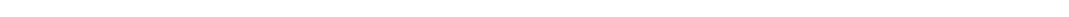<table style="width:88%; text-align:center;">
<tr style="color:white;">
<td style="background:"><strong>86</strong></td>
<td style="background:"><strong>6</strong></td>
<td style="background:"><strong>7</strong></td>
</tr>
</table>
